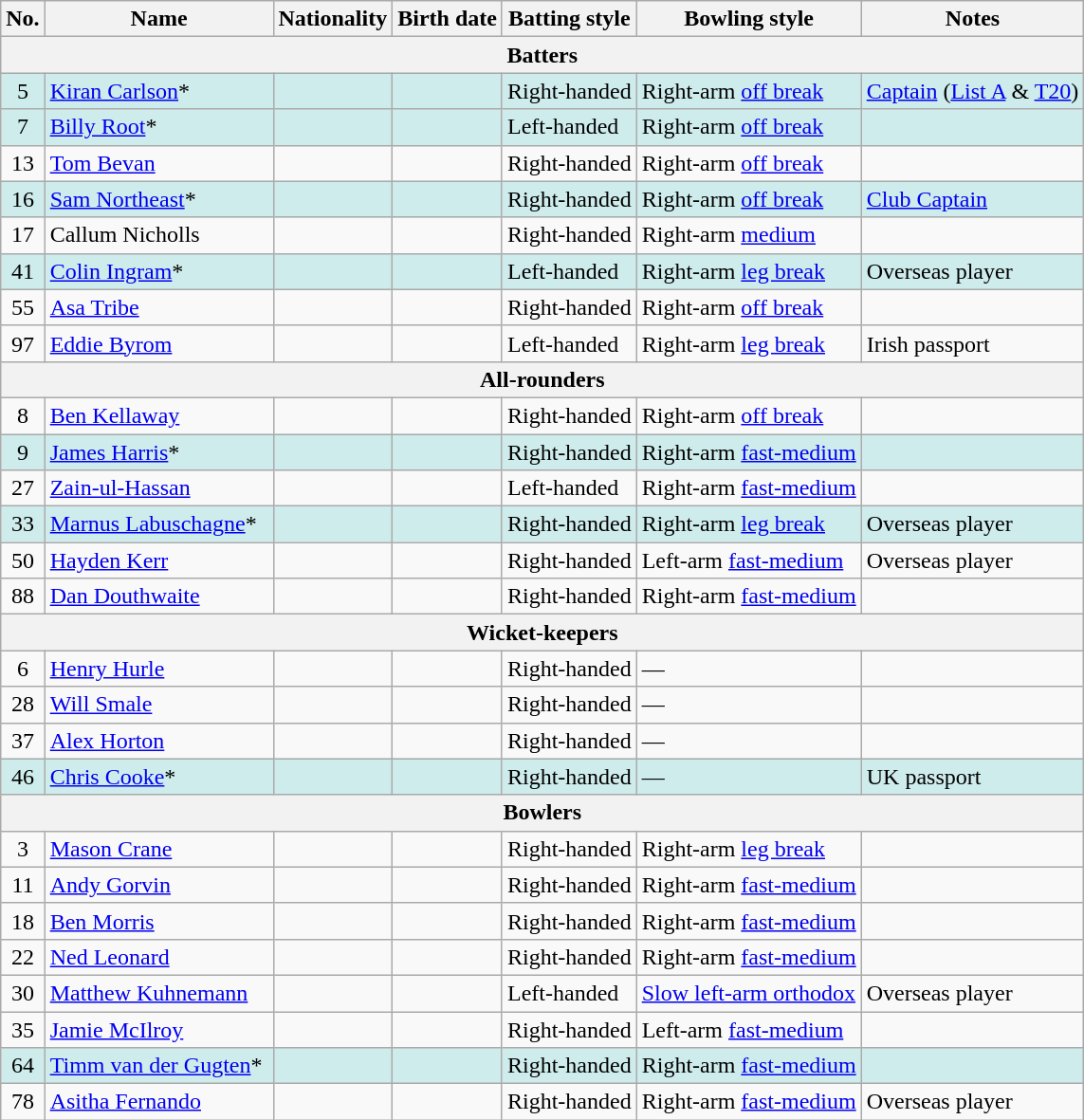<table class="wikitable">
<tr>
<th>No.</th>
<th>Name</th>
<th>Nationality</th>
<th>Birth date</th>
<th>Batting style</th>
<th>Bowling style</th>
<th>Notes</th>
</tr>
<tr>
<th colspan="7">Batters</th>
</tr>
<tr bgcolor="#CFECEC">
<td style="text-align:center">5</td>
<td><a href='#'>Kiran Carlson</a>*</td>
<td></td>
<td></td>
<td>Right-handed</td>
<td>Right-arm <a href='#'>off break</a></td>
<td><a href='#'>Captain</a> (<a href='#'>List A</a> & <a href='#'>T20</a>)</td>
</tr>
<tr bgcolor="#CFECEC">
<td style="text-align:center">7</td>
<td><a href='#'>Billy Root</a>*</td>
<td></td>
<td></td>
<td>Left-handed</td>
<td>Right-arm <a href='#'>off break</a></td>
<td></td>
</tr>
<tr>
<td style="text-align:center">13</td>
<td><a href='#'>Tom Bevan</a></td>
<td></td>
<td></td>
<td>Right-handed</td>
<td>Right-arm <a href='#'>off break</a></td>
<td></td>
</tr>
<tr bgcolor="#CFECEC">
<td style="text-align:center">16</td>
<td><a href='#'>Sam Northeast</a>*</td>
<td></td>
<td></td>
<td>Right-handed</td>
<td>Right-arm <a href='#'>off break</a></td>
<td><a href='#'>Club Captain</a></td>
</tr>
<tr>
<td style="text-align:center">17</td>
<td>Callum Nicholls</td>
<td></td>
<td></td>
<td>Right-handed</td>
<td>Right-arm <a href='#'>medium</a></td>
<td></td>
</tr>
<tr bgcolor="#CFECEC">
<td style="text-align:center">41</td>
<td><a href='#'>Colin Ingram</a>* </td>
<td></td>
<td></td>
<td>Left-handed</td>
<td>Right-arm <a href='#'>leg break</a></td>
<td>Overseas player</td>
</tr>
<tr>
<td style="text-align:center">55</td>
<td><a href='#'>Asa Tribe</a> </td>
<td></td>
<td></td>
<td>Right-handed</td>
<td>Right-arm <a href='#'>off break</a></td>
<td></td>
</tr>
<tr>
<td style="text-align:center">97</td>
<td><a href='#'>Eddie Byrom</a></td>
<td></td>
<td></td>
<td>Left-handed</td>
<td>Right-arm <a href='#'>leg break</a></td>
<td>Irish passport</td>
</tr>
<tr>
<th colspan="7">All-rounders</th>
</tr>
<tr>
<td style="text-align:center">8</td>
<td><a href='#'>Ben Kellaway</a></td>
<td></td>
<td></td>
<td>Right-handed</td>
<td>Right-arm <a href='#'>off break</a></td>
<td></td>
</tr>
<tr bgcolor="#CFECEC">
<td style="text-align:center">9</td>
<td><a href='#'>James Harris</a>*</td>
<td></td>
<td></td>
<td>Right-handed</td>
<td>Right-arm <a href='#'>fast-medium</a></td>
<td></td>
</tr>
<tr>
<td style="text-align:center">27</td>
<td><a href='#'>Zain-ul-Hassan</a></td>
<td></td>
<td></td>
<td>Left-handed</td>
<td>Right-arm <a href='#'>fast-medium</a></td>
<td></td>
</tr>
<tr bgcolor="#CFECEC">
<td style="text-align:center">33</td>
<td><a href='#'>Marnus Labuschagne</a>* </td>
<td></td>
<td></td>
<td>Right-handed</td>
<td>Right-arm <a href='#'>leg break</a></td>
<td>Overseas player</td>
</tr>
<tr>
<td style="text-align:center">50</td>
<td><a href='#'>Hayden Kerr</a></td>
<td></td>
<td></td>
<td>Right-handed</td>
<td>Left-arm <a href='#'>fast-medium</a></td>
<td>Overseas player</td>
</tr>
<tr>
<td style="text-align:center">88</td>
<td><a href='#'>Dan Douthwaite</a></td>
<td></td>
<td></td>
<td>Right-handed</td>
<td>Right-arm <a href='#'>fast-medium</a></td>
<td></td>
</tr>
<tr>
<th colspan="7">Wicket-keepers</th>
</tr>
<tr>
<td style="text-align:center">6</td>
<td><a href='#'>Henry Hurle</a></td>
<td></td>
<td></td>
<td>Right-handed</td>
<td>—</td>
<td></td>
</tr>
<tr>
<td style="text-align:center">28</td>
<td><a href='#'>Will Smale</a></td>
<td></td>
<td></td>
<td>Right-handed</td>
<td>—</td>
<td></td>
</tr>
<tr>
<td style="text-align:center">37</td>
<td><a href='#'>Alex Horton</a></td>
<td></td>
<td></td>
<td>Right-handed</td>
<td>—</td>
<td></td>
</tr>
<tr bgcolor="#CFECEC">
<td style="text-align:center">46</td>
<td><a href='#'>Chris Cooke</a>*</td>
<td></td>
<td></td>
<td>Right-handed</td>
<td>—</td>
<td>UK passport</td>
</tr>
<tr>
<th colspan="7">Bowlers</th>
</tr>
<tr>
<td style="text-align:center">3</td>
<td><a href='#'>Mason Crane</a> </td>
<td></td>
<td></td>
<td>Right-handed</td>
<td>Right-arm <a href='#'>leg break</a></td>
<td></td>
</tr>
<tr>
<td style="text-align:center">11</td>
<td><a href='#'>Andy Gorvin</a></td>
<td></td>
<td></td>
<td>Right-handed</td>
<td>Right-arm <a href='#'>fast-medium</a></td>
<td></td>
</tr>
<tr>
<td style="text-align:center">18</td>
<td><a href='#'>Ben Morris</a></td>
<td></td>
<td></td>
<td>Right-handed</td>
<td>Right-arm <a href='#'>fast-medium</a></td>
<td></td>
</tr>
<tr>
<td style="text-align:center">22</td>
<td><a href='#'>Ned Leonard</a></td>
<td></td>
<td></td>
<td>Right-handed</td>
<td>Right-arm <a href='#'>fast-medium</a></td>
<td></td>
</tr>
<tr>
<td style="text-align:center">30</td>
<td><a href='#'>Matthew Kuhnemann</a> </td>
<td></td>
<td></td>
<td>Left-handed</td>
<td><a href='#'>Slow left-arm orthodox</a></td>
<td>Overseas player</td>
</tr>
<tr>
<td style="text-align:center">35</td>
<td><a href='#'>Jamie McIlroy</a></td>
<td></td>
<td></td>
<td>Right-handed</td>
<td>Left-arm <a href='#'>fast-medium</a></td>
<td></td>
</tr>
<tr bgcolor="#CFECEC">
<td style="text-align:center">64</td>
<td><a href='#'>Timm van der Gugten</a>* </td>
<td></td>
<td></td>
<td>Right-handed</td>
<td>Right-arm <a href='#'>fast-medium</a></td>
<td></td>
</tr>
<tr>
<td style="text-align:center">78</td>
<td><a href='#'>Asitha Fernando</a> </td>
<td></td>
<td></td>
<td>Right-handed</td>
<td>Right-arm <a href='#'>fast-medium</a></td>
<td>Overseas player</td>
</tr>
</table>
